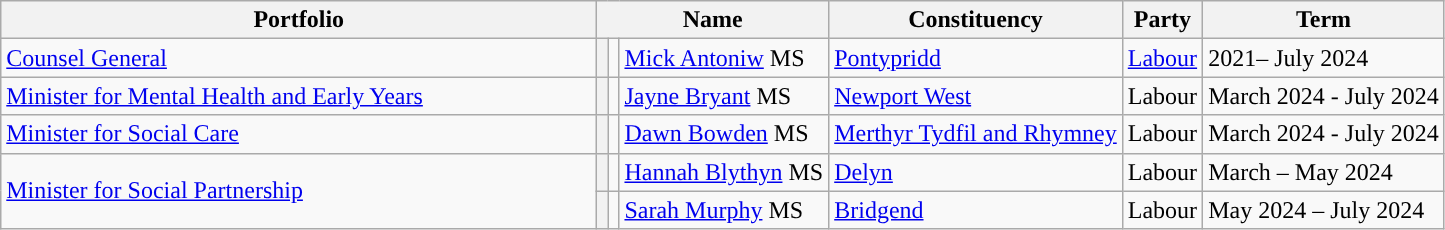<table class="wikitable">
<tr>
<th style="width: 390px">Portfolio</th>
<th colspan="3">Name</th>
<th>Constituency</th>
<th>Party</th>
<th>Term</th>
</tr>
<tr>
<td><a href='#'>Counsel General</a></td>
<th style="background-color: "></th>
<td></td>
<td><a href='#'>Mick Antoniw</a> MS</td>
<td><a href='#'>Pontypridd</a></td>
<td><a href='#'>Labour</a></td>
<td>2021– July 2024</td>
</tr>
<tr>
<td><a href='#'>Minister for Mental Health and Early Years</a></td>
<th style="background-color: "></th>
<td></td>
<td><a href='#'>Jayne Bryant</a> MS</td>
<td><a href='#'>Newport West</a></td>
<td>Labour</td>
<td>March 2024 - July 2024</td>
</tr>
<tr>
<td><a href='#'>Minister for Social Care</a></td>
<th style="background-color: "></th>
<td></td>
<td><a href='#'>Dawn Bowden</a> MS</td>
<td><a href='#'>Merthyr Tydfil and Rhymney</a></td>
<td>Labour</td>
<td>March 2024 - July 2024</td>
</tr>
<tr>
<td rowspan="2"><a href='#'>Minister for Social Partnership</a></td>
<th style="background-color: "></th>
<td></td>
<td><a href='#'>Hannah Blythyn</a> MS</td>
<td><a href='#'>Delyn</a></td>
<td>Labour</td>
<td>March – May 2024</td>
</tr>
<tr>
<th style="background-color: "></th>
<td></td>
<td><a href='#'>Sarah Murphy</a> MS</td>
<td><a href='#'>Bridgend</a></td>
<td>Labour</td>
<td>May 2024 – July 2024</td>
</tr>
</table>
